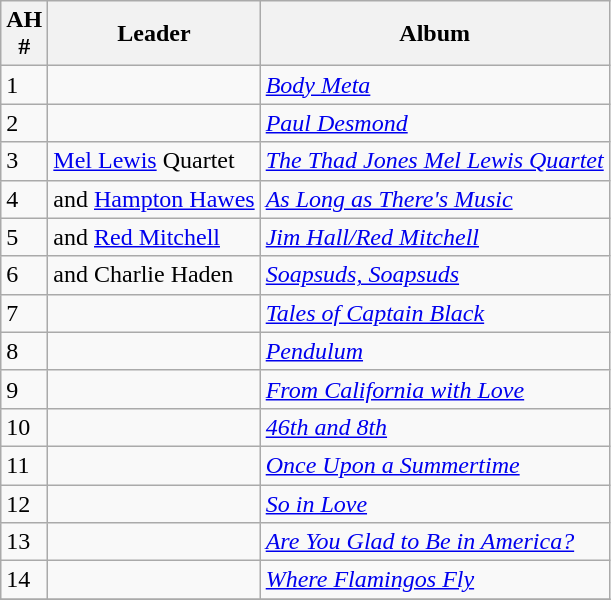<table class="wikitable sortable">
<tr>
<th align="bottom" style="width:5px;;">AH #</th>
<th align="bottom">Leader</th>
<th align="bottom">Album</th>
</tr>
<tr>
<td>1</td>
<td></td>
<td><em><a href='#'>Body Meta</a></em></td>
</tr>
<tr>
<td>2</td>
<td></td>
<td><em><a href='#'>Paul Desmond</a></em></td>
</tr>
<tr>
<td>3</td>
<td> <a href='#'>Mel Lewis</a> Quartet</td>
<td><em><a href='#'>The Thad Jones Mel Lewis Quartet</a></em></td>
</tr>
<tr>
<td>4</td>
<td> and <a href='#'>Hampton Hawes</a></td>
<td><em><a href='#'>As Long as There's Music</a></em></td>
</tr>
<tr>
<td>5</td>
<td> and <a href='#'>Red Mitchell</a></td>
<td><em><a href='#'>Jim Hall/Red Mitchell</a></em></td>
</tr>
<tr>
<td>6</td>
<td> and Charlie Haden</td>
<td><em><a href='#'>Soapsuds, Soapsuds</a></em></td>
</tr>
<tr>
<td>7</td>
<td></td>
<td><em><a href='#'>Tales of Captain Black</a></em></td>
</tr>
<tr>
<td>8</td>
<td></td>
<td><em><a href='#'>Pendulum</a></em></td>
</tr>
<tr>
<td>9</td>
<td></td>
<td><em><a href='#'>From California with Love</a></em></td>
</tr>
<tr>
<td>10</td>
<td></td>
<td><em><a href='#'>46th and 8th</a></em></td>
</tr>
<tr>
<td>11</td>
<td></td>
<td><em><a href='#'>Once Upon a Summertime</a></em></td>
</tr>
<tr>
<td>12</td>
<td></td>
<td><em><a href='#'>So in Love</a></em></td>
</tr>
<tr>
<td>13</td>
<td></td>
<td><em><a href='#'>Are You Glad to Be in America?</a></em></td>
</tr>
<tr>
<td>14</td>
<td></td>
<td><em><a href='#'>Where Flamingos Fly</a></em></td>
</tr>
<tr>
</tr>
</table>
